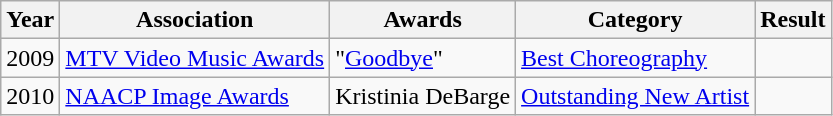<table class="wikitable">
<tr>
<th>Year</th>
<th>Association</th>
<th>Awards</th>
<th>Category</th>
<th>Result</th>
</tr>
<tr>
<td>2009</td>
<td><a href='#'>MTV Video Music Awards</a></td>
<td>"<a href='#'>Goodbye</a>"</td>
<td><a href='#'>Best Choreography</a></td>
<td></td>
</tr>
<tr>
<td>2010</td>
<td><a href='#'>NAACP Image Awards</a></td>
<td>Kristinia DeBarge</td>
<td><a href='#'>Outstanding New Artist</a></td>
<td></td>
</tr>
</table>
